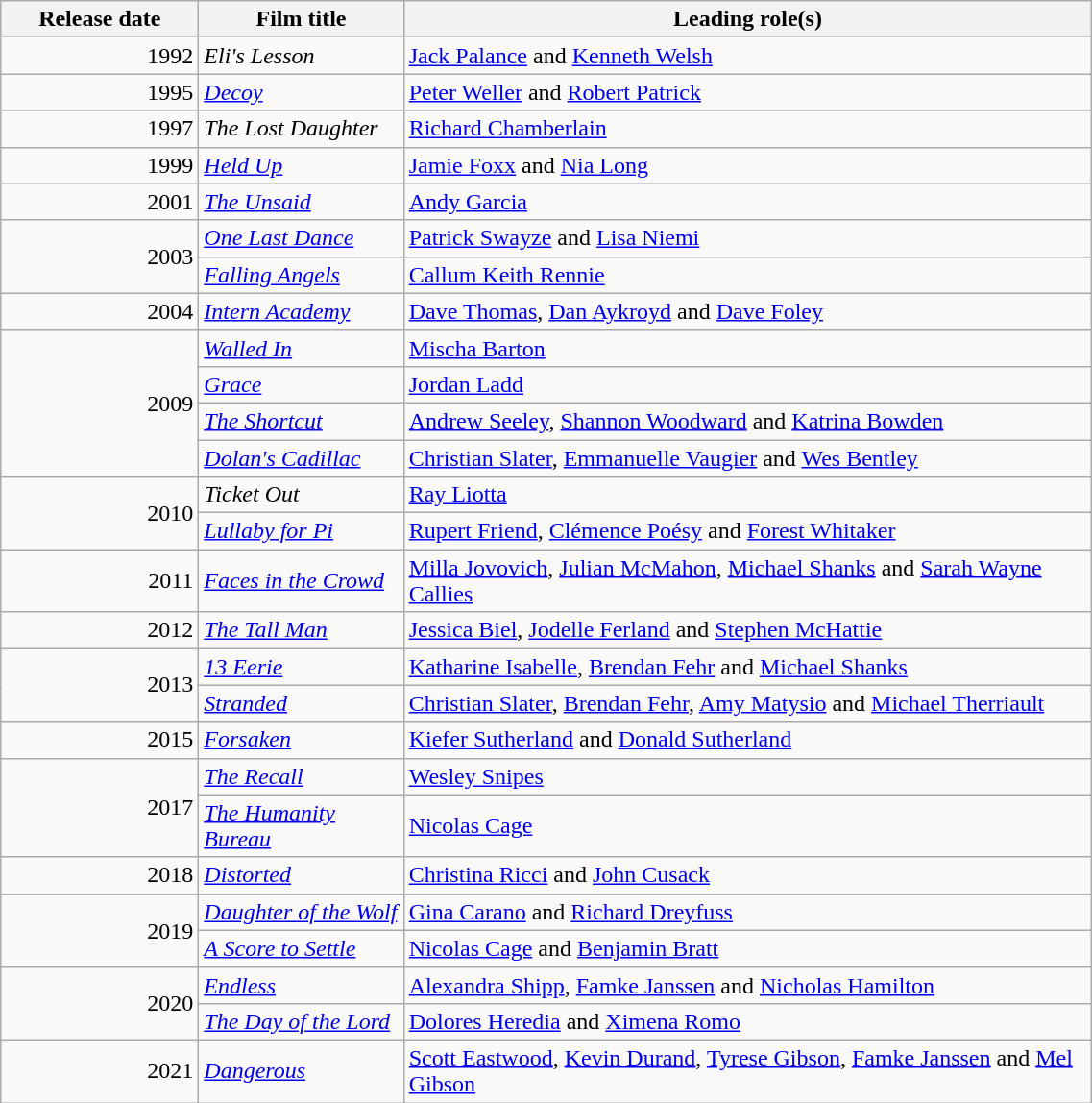<table class="wikitable" style="width:60%;">
<tr>
<th scope="col" style="width:130px;">Release date</th>
<th>Film title</th>
<th>Leading role(s)</th>
</tr>
<tr>
<td align="right">1992</td>
<td><em>Eli's Lesson</em></td>
<td><a href='#'>Jack Palance</a> and <a href='#'>Kenneth Welsh</a></td>
</tr>
<tr>
<td align="right">1995</td>
<td><em><a href='#'>Decoy</a></em></td>
<td><a href='#'>Peter Weller</a> and <a href='#'>Robert Patrick</a></td>
</tr>
<tr>
<td align="right">1997</td>
<td><em>The Lost Daughter</em></td>
<td><a href='#'>Richard Chamberlain</a></td>
</tr>
<tr>
<td align="right">1999</td>
<td><em><a href='#'>Held Up</a></em></td>
<td><a href='#'>Jamie Foxx</a> and <a href='#'>Nia Long</a></td>
</tr>
<tr>
<td align="right">2001</td>
<td><em><a href='#'>The Unsaid</a></em></td>
<td><a href='#'>Andy Garcia</a></td>
</tr>
<tr>
<td align="right" rowspan="2">2003</td>
<td><a href='#'><em>One Last Dance</em></a></td>
<td><a href='#'>Patrick Swayze</a> and <a href='#'>Lisa Niemi</a></td>
</tr>
<tr>
<td><a href='#'><em>Falling Angels</em></a></td>
<td><a href='#'>Callum Keith Rennie</a></td>
</tr>
<tr>
<td align="right">2004</td>
<td><em><a href='#'>Intern Academy</a></em></td>
<td><a href='#'>Dave Thomas</a>, <a href='#'>Dan Aykroyd</a> and <a href='#'>Dave Foley</a></td>
</tr>
<tr>
<td align="right" rowspan="4">2009</td>
<td><em><a href='#'>Walled In</a></em></td>
<td><a href='#'>Mischa Barton</a></td>
</tr>
<tr>
<td><a href='#'><em>Grace</em></a></td>
<td><a href='#'>Jordan Ladd</a></td>
</tr>
<tr>
<td><em><a href='#'>The Shortcut</a></em></td>
<td><a href='#'>Andrew Seeley</a>, <a href='#'>Shannon Woodward</a> and <a href='#'>Katrina Bowden</a></td>
</tr>
<tr>
<td><a href='#'><em>Dolan's Cadillac</em></a></td>
<td><a href='#'>Christian Slater</a>, <a href='#'>Emmanuelle Vaugier</a> and <a href='#'>Wes Bentley</a></td>
</tr>
<tr>
<td align="right" rowspan="2">2010</td>
<td><em>Ticket Out</em></td>
<td><a href='#'>Ray Liotta</a></td>
</tr>
<tr>
<td><em><a href='#'>Lullaby for Pi</a></em></td>
<td><a href='#'>Rupert Friend</a>, <a href='#'>Clémence Poésy</a> and <a href='#'>Forest Whitaker</a></td>
</tr>
<tr>
<td align="right">2011</td>
<td><a href='#'><em>Faces in the Crowd</em></a></td>
<td><a href='#'>Milla Jovovich</a>, <a href='#'>Julian McMahon</a>, <a href='#'>Michael Shanks</a> and <a href='#'>Sarah Wayne Callies</a></td>
</tr>
<tr>
<td align="right">2012</td>
<td><a href='#'><em>The Tall Man</em></a></td>
<td><a href='#'>Jessica Biel</a>, <a href='#'>Jodelle Ferland</a> and <a href='#'>Stephen McHattie</a></td>
</tr>
<tr>
<td align="right" rowspan="2">2013</td>
<td><em><a href='#'>13 Eerie</a></em></td>
<td><a href='#'>Katharine Isabelle</a>, <a href='#'>Brendan Fehr</a> and <a href='#'>Michael Shanks</a></td>
</tr>
<tr>
<td><a href='#'><em>Stranded</em></a></td>
<td><a href='#'>Christian Slater</a>, <a href='#'>Brendan Fehr</a>, <a href='#'>Amy Matysio</a> and <a href='#'>Michael Therriault</a></td>
</tr>
<tr>
<td align="right">2015</td>
<td><a href='#'><em>Forsaken</em></a></td>
<td><a href='#'>Kiefer Sutherland</a> and <a href='#'>Donald Sutherland</a></td>
</tr>
<tr>
<td align="right" rowspan="2">2017</td>
<td><em><a href='#'>The Recall</a></em></td>
<td><a href='#'>Wesley Snipes</a></td>
</tr>
<tr>
<td><em><a href='#'>The Humanity Bureau</a></em></td>
<td><a href='#'>Nicolas Cage</a></td>
</tr>
<tr>
<td align="right">2018</td>
<td><a href='#'><em>Distorted</em></a></td>
<td><a href='#'>Christina Ricci</a> and <a href='#'>John Cusack</a></td>
</tr>
<tr>
<td align="right" rowspan="2">2019</td>
<td><em><a href='#'>Daughter of the Wolf</a></em></td>
<td><a href='#'>Gina Carano</a> and <a href='#'>Richard Dreyfuss</a></td>
</tr>
<tr>
<td><em><a href='#'>A Score to Settle</a></em></td>
<td><a href='#'>Nicolas Cage</a> and <a href='#'>Benjamin Bratt</a></td>
</tr>
<tr>
<td align="right" rowspan="2">2020</td>
<td><em><a href='#'>Endless</a></em></td>
<td><a href='#'>Alexandra Shipp</a>, <a href='#'>Famke Janssen</a> and <a href='#'>Nicholas Hamilton</a></td>
</tr>
<tr>
<td><em><a href='#'>The Day of the Lord</a></em></td>
<td><a href='#'>Dolores Heredia</a> and <a href='#'>Ximena Romo</a></td>
</tr>
<tr>
<td align="right">2021</td>
<td><a href='#'><em>Dangerous</em></a></td>
<td><a href='#'>Scott Eastwood</a>, <a href='#'>Kevin Durand</a>, <a href='#'>Tyrese Gibson</a>, <a href='#'>Famke Janssen</a> and <a href='#'>Mel Gibson</a></td>
</tr>
</table>
